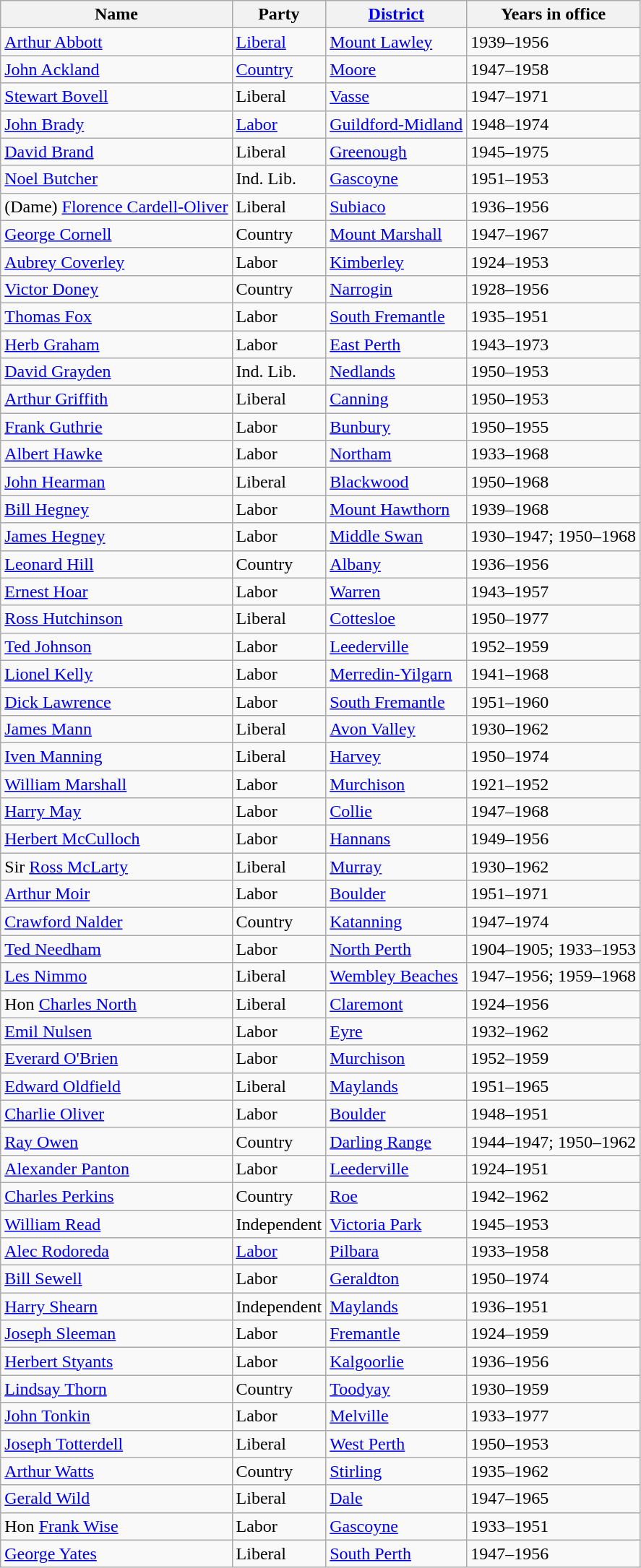<table class="wikitable sortable">
<tr>
<th><strong>Name</strong></th>
<th><strong>Party</strong></th>
<th><strong><a href='#'>District</a></strong></th>
<th><strong>Years in office</strong></th>
</tr>
<tr>
<td><a href='#'>Arthur Abbott</a></td>
<td><a href='#'>Liberal</a></td>
<td><a href='#'>Mount Lawley</a></td>
<td>1939–1956</td>
</tr>
<tr>
<td><a href='#'>John Ackland</a></td>
<td><a href='#'>Country</a></td>
<td><a href='#'>Moore</a></td>
<td>1947–1958</td>
</tr>
<tr>
<td><a href='#'>Stewart Bovell</a></td>
<td>Liberal</td>
<td><a href='#'>Vasse</a></td>
<td>1947–1971</td>
</tr>
<tr>
<td><a href='#'>John Brady</a></td>
<td><a href='#'>Labor</a></td>
<td><a href='#'>Guildford-Midland</a></td>
<td>1948–1974</td>
</tr>
<tr>
<td><a href='#'>David Brand</a></td>
<td>Liberal</td>
<td><a href='#'>Greenough</a></td>
<td>1945–1975</td>
</tr>
<tr>
<td><a href='#'>Noel Butcher</a></td>
<td>Ind. Lib.</td>
<td><a href='#'>Gascoyne</a></td>
<td>1951–1953</td>
</tr>
<tr>
<td>(Dame) <a href='#'>Florence Cardell-Oliver</a></td>
<td>Liberal</td>
<td><a href='#'>Subiaco</a></td>
<td>1936–1956</td>
</tr>
<tr>
<td><a href='#'>George Cornell</a></td>
<td>Country</td>
<td><a href='#'>Mount Marshall</a></td>
<td>1947–1967</td>
</tr>
<tr>
<td><a href='#'>Aubrey Coverley</a></td>
<td>Labor</td>
<td><a href='#'>Kimberley</a></td>
<td>1924–1953</td>
</tr>
<tr>
<td><a href='#'>Victor Doney</a></td>
<td>Country</td>
<td><a href='#'>Narrogin</a></td>
<td>1928–1956</td>
</tr>
<tr>
<td><a href='#'>Thomas Fox</a></td>
<td>Labor</td>
<td><a href='#'>South Fremantle</a></td>
<td>1935–1951</td>
</tr>
<tr>
<td><a href='#'>Herb Graham</a></td>
<td>Labor</td>
<td><a href='#'>East Perth</a></td>
<td>1943–1973</td>
</tr>
<tr>
<td><a href='#'>David Grayden</a></td>
<td>Ind. Lib.</td>
<td><a href='#'>Nedlands</a></td>
<td>1950–1953</td>
</tr>
<tr>
<td><a href='#'>Arthur Griffith</a></td>
<td>Liberal</td>
<td><a href='#'>Canning</a></td>
<td>1950–1953</td>
</tr>
<tr>
<td><a href='#'>Frank Guthrie</a></td>
<td>Labor</td>
<td><a href='#'>Bunbury</a></td>
<td>1950–1955</td>
</tr>
<tr>
<td><a href='#'>Albert Hawke</a></td>
<td>Labor</td>
<td><a href='#'>Northam</a></td>
<td>1933–1968</td>
</tr>
<tr>
<td><a href='#'>John Hearman</a></td>
<td>Liberal</td>
<td><a href='#'>Blackwood</a></td>
<td>1950–1968</td>
</tr>
<tr>
<td><a href='#'>Bill Hegney</a></td>
<td>Labor</td>
<td><a href='#'>Mount Hawthorn</a></td>
<td>1939–1968</td>
</tr>
<tr>
<td><a href='#'>James Hegney</a></td>
<td>Labor</td>
<td><a href='#'>Middle Swan</a></td>
<td>1930–1947; 1950–1968</td>
</tr>
<tr>
<td><a href='#'>Leonard Hill</a></td>
<td>Country</td>
<td><a href='#'>Albany</a></td>
<td>1936–1956</td>
</tr>
<tr>
<td><a href='#'>Ernest Hoar</a></td>
<td>Labor</td>
<td><a href='#'>Warren</a></td>
<td>1943–1957</td>
</tr>
<tr>
<td><a href='#'>Ross Hutchinson</a></td>
<td>Liberal</td>
<td><a href='#'>Cottesloe</a></td>
<td>1950–1977</td>
</tr>
<tr>
<td><a href='#'>Ted Johnson</a></td>
<td>Labor</td>
<td><a href='#'>Leederville</a></td>
<td>1952–1959</td>
</tr>
<tr>
<td><a href='#'>Lionel Kelly</a></td>
<td>Labor</td>
<td><a href='#'>Merredin-Yilgarn</a></td>
<td>1941–1968</td>
</tr>
<tr>
<td><a href='#'>Dick Lawrence</a></td>
<td>Labor</td>
<td><a href='#'>South Fremantle</a></td>
<td>1951–1960</td>
</tr>
<tr>
<td><a href='#'>James Mann</a></td>
<td>Liberal</td>
<td><a href='#'>Avon Valley</a></td>
<td>1930–1962</td>
</tr>
<tr>
<td><a href='#'>Iven Manning</a></td>
<td>Liberal</td>
<td><a href='#'>Harvey</a></td>
<td>1950–1974</td>
</tr>
<tr>
<td><a href='#'>William Marshall</a></td>
<td>Labor</td>
<td><a href='#'>Murchison</a></td>
<td>1921–1952</td>
</tr>
<tr>
<td><a href='#'>Harry May</a></td>
<td>Labor</td>
<td><a href='#'>Collie</a></td>
<td>1947–1968</td>
</tr>
<tr>
<td><a href='#'>Herbert McCulloch</a></td>
<td>Labor</td>
<td><a href='#'>Hannans</a></td>
<td>1949–1956</td>
</tr>
<tr>
<td>Sir <a href='#'>Ross McLarty</a></td>
<td>Liberal</td>
<td><a href='#'>Murray</a></td>
<td>1930–1962</td>
</tr>
<tr>
<td><a href='#'>Arthur Moir</a></td>
<td>Labor</td>
<td><a href='#'>Boulder</a></td>
<td>1951–1971</td>
</tr>
<tr>
<td><a href='#'>Crawford Nalder</a></td>
<td>Country</td>
<td><a href='#'>Katanning</a></td>
<td>1947–1974</td>
</tr>
<tr>
<td><a href='#'>Ted Needham</a></td>
<td>Labor</td>
<td><a href='#'>North Perth</a></td>
<td>1904–1905; 1933–1953</td>
</tr>
<tr>
<td><a href='#'>Les Nimmo</a></td>
<td>Liberal</td>
<td><a href='#'>Wembley Beaches</a></td>
<td>1947–1956; 1959–1968</td>
</tr>
<tr>
<td>Hon <a href='#'>Charles North</a></td>
<td>Liberal</td>
<td><a href='#'>Claremont</a></td>
<td>1924–1956</td>
</tr>
<tr>
<td><a href='#'>Emil Nulsen</a></td>
<td>Labor</td>
<td><a href='#'>Eyre</a></td>
<td>1932–1962</td>
</tr>
<tr>
<td><a href='#'>Everard O'Brien</a></td>
<td>Labor</td>
<td><a href='#'>Murchison</a></td>
<td>1952–1959</td>
</tr>
<tr>
<td><a href='#'>Edward Oldfield</a></td>
<td>Liberal</td>
<td><a href='#'>Maylands</a></td>
<td>1951–1965</td>
</tr>
<tr>
<td><a href='#'>Charlie Oliver</a> </td>
<td>Labor</td>
<td><a href='#'>Boulder</a></td>
<td>1948–1951</td>
</tr>
<tr>
<td><a href='#'>Ray Owen</a></td>
<td>Country</td>
<td><a href='#'>Darling Range</a></td>
<td>1944–1947; 1950–1962</td>
</tr>
<tr>
<td><a href='#'>Alexander Panton</a></td>
<td>Labor</td>
<td><a href='#'>Leederville</a></td>
<td>1924–1951</td>
</tr>
<tr>
<td><a href='#'>Charles Perkins</a></td>
<td>Country</td>
<td><a href='#'>Roe</a></td>
<td>1942–1962</td>
</tr>
<tr>
<td><a href='#'>William Read</a></td>
<td>Independent</td>
<td><a href='#'>Victoria Park</a></td>
<td>1945–1953</td>
</tr>
<tr>
<td><a href='#'>Alec Rodoreda</a></td>
<td><a href='#'>Labor</a></td>
<td><a href='#'>Pilbara</a></td>
<td>1933–1958</td>
</tr>
<tr>
<td><a href='#'>Bill Sewell</a></td>
<td>Labor</td>
<td><a href='#'>Geraldton</a></td>
<td>1950–1974</td>
</tr>
<tr>
<td><a href='#'>Harry Shearn</a></td>
<td>Independent</td>
<td><a href='#'>Maylands</a></td>
<td>1936–1951</td>
</tr>
<tr>
<td><a href='#'>Joseph Sleeman</a></td>
<td>Labor</td>
<td><a href='#'>Fremantle</a></td>
<td>1924–1959</td>
</tr>
<tr>
<td><a href='#'>Herbert Styants</a></td>
<td>Labor</td>
<td><a href='#'>Kalgoorlie</a></td>
<td>1936–1956</td>
</tr>
<tr>
<td><a href='#'>Lindsay Thorn</a></td>
<td>Country</td>
<td><a href='#'>Toodyay</a></td>
<td>1930–1959</td>
</tr>
<tr>
<td><a href='#'>John Tonkin</a></td>
<td>Labor</td>
<td><a href='#'>Melville</a></td>
<td>1933–1977</td>
</tr>
<tr>
<td><a href='#'>Joseph Totterdell</a></td>
<td>Liberal</td>
<td><a href='#'>West Perth</a></td>
<td>1950–1953</td>
</tr>
<tr>
<td><a href='#'>Arthur Watts</a></td>
<td>Country</td>
<td><a href='#'>Stirling</a></td>
<td>1935–1962</td>
</tr>
<tr>
<td><a href='#'>Gerald Wild</a></td>
<td>Liberal</td>
<td><a href='#'>Dale</a></td>
<td>1947–1965</td>
</tr>
<tr>
<td>Hon <a href='#'>Frank Wise</a></td>
<td>Labor</td>
<td><a href='#'>Gascoyne</a></td>
<td>1933–1951</td>
</tr>
<tr>
<td><a href='#'>George Yates</a></td>
<td>Liberal</td>
<td><a href='#'>South Perth</a></td>
<td>1947–1956</td>
</tr>
</table>
